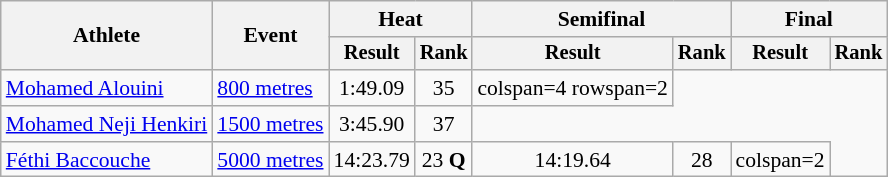<table class=wikitable style=font-size:90%>
<tr>
<th rowspan=2>Athlete</th>
<th rowspan=2>Event</th>
<th colspan=2>Heat</th>
<th colspan=2>Semifinal</th>
<th colspan=2>Final</th>
</tr>
<tr style=font-size:95%>
<th>Result</th>
<th>Rank</th>
<th>Result</th>
<th>Rank</th>
<th>Result</th>
<th>Rank</th>
</tr>
<tr align=center>
<td align=left><a href='#'>Mohamed Alouini</a></td>
<td align=left><a href='#'>800 metres</a></td>
<td>1:49.09</td>
<td>35</td>
<td>colspan=4 rowspan=2 </td>
</tr>
<tr align=center>
<td align=left><a href='#'>Mohamed Neji Henkiri</a></td>
<td align=left><a href='#'>1500 metres</a></td>
<td>3:45.90</td>
<td>37</td>
</tr>
<tr align=center>
<td align=left><a href='#'>Féthi Baccouche</a></td>
<td align=left><a href='#'>5000 metres</a></td>
<td>14:23.79</td>
<td>23 <strong>Q</strong></td>
<td>14:19.64</td>
<td>28</td>
<td>colspan=2 </td>
</tr>
</table>
